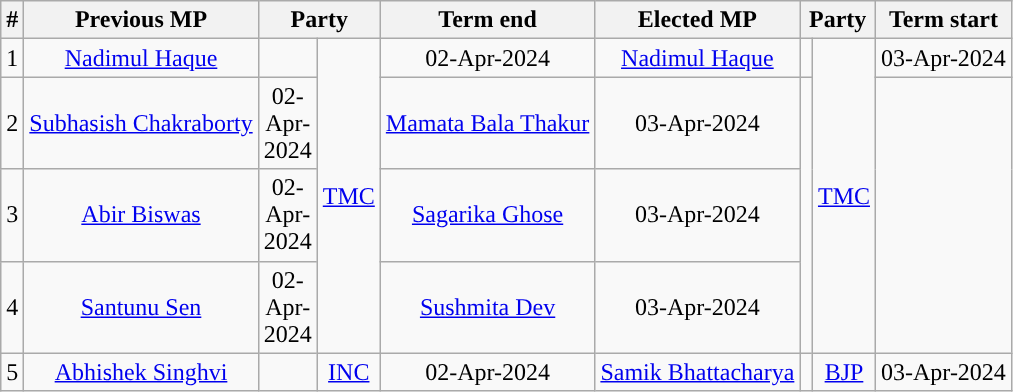<table class="wikitable" style="text-align:center;">
<tr>
<th>#</th>
<th>Previous MP</th>
<th colspan="2">Party</th>
<th>Term end</th>
<th>Elected MP </th>
<th colspan="2">Party</th>
<th>Term start</th>
</tr>
<tr>
<td>1</td>
<td><a href='#'>Nadimul Haque</a></td>
<td width="1px"></td>
<td rowspan=4><a href='#'>TMC</a></td>
<td>02-Apr-2024</td>
<td><a href='#'>Nadimul Haque</a></td>
<td width="1px"></td>
<td rowspan=4><a href='#'>TMC</a></td>
<td>03-Apr-2024</td>
</tr>
<tr>
<td>2</td>
<td><a href='#'>Subhasish Chakraborty</a></td>
<td>02-Apr-2024</td>
<td><a href='#'>Mamata Bala Thakur</a></td>
<td>03-Apr-2024</td>
</tr>
<tr>
<td>3</td>
<td><a href='#'>Abir Biswas</a></td>
<td>02-Apr-2024</td>
<td><a href='#'>Sagarika Ghose</a></td>
<td>03-Apr-2024</td>
</tr>
<tr>
<td>4</td>
<td><a href='#'>Santunu Sen</a></td>
<td>02-Apr-2024</td>
<td><a href='#'>Sushmita Dev</a></td>
<td>03-Apr-2024</td>
</tr>
<tr>
<td>5</td>
<td><a href='#'>Abhishek Singhvi</a></td>
<td width="1px"></td>
<td><a href='#'>INC</a></td>
<td>02-Apr-2024</td>
<td><a href='#'>Samik Bhattacharya</a></td>
<td width="1px"></td>
<td><a href='#'>BJP</a></td>
<td>03-Apr-2024</td>
</tr>
</table>
